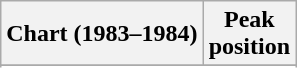<table class="wikitable sortable plainrowheaders" style="text-align:center">
<tr>
<th scope="col">Chart (1983–1984)</th>
<th scope="col">Peak<br>position</th>
</tr>
<tr>
</tr>
<tr>
</tr>
</table>
